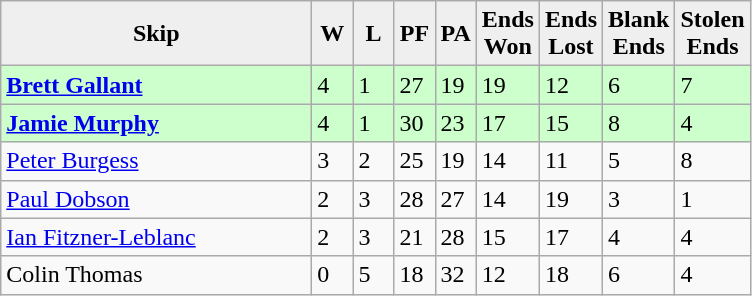<table class="wikitable">
<tr>
<th style="background:#efefef; width:200px;">Skip</th>
<th style="background:#efefef; width:20px;">W</th>
<th style="background:#efefef; width:20px;">L</th>
<th style="background:#efefef; width:20px;">PF</th>
<th style="background:#efefef; width:20px;">PA</th>
<th style="background:#efefef; width:20px;">Ends <br> Won</th>
<th style="background:#efefef; width:20px;">Ends <br> Lost</th>
<th style="background:#efefef; width:20px;">Blank <br> Ends</th>
<th style="background:#efefef; width:20px;">Stolen <br> Ends</th>
</tr>
<tr style="background:#cfc;">
<td><strong> <a href='#'>Brett Gallant</a></strong></td>
<td>4</td>
<td>1</td>
<td>27</td>
<td>19</td>
<td>19</td>
<td>12</td>
<td>6</td>
<td>7</td>
</tr>
<tr style="background:#cfc;">
<td><strong> <a href='#'>Jamie Murphy</a></strong></td>
<td>4</td>
<td>1</td>
<td>30</td>
<td>23</td>
<td>17</td>
<td>15</td>
<td>8</td>
<td>4</td>
</tr>
<tr>
<td> <a href='#'>Peter Burgess</a></td>
<td>3</td>
<td>2</td>
<td>25</td>
<td>19</td>
<td>14</td>
<td>11</td>
<td>5</td>
<td>8</td>
</tr>
<tr>
<td> <a href='#'>Paul Dobson</a></td>
<td>2</td>
<td>3</td>
<td>28</td>
<td>27</td>
<td>14</td>
<td>19</td>
<td>3</td>
<td>1</td>
</tr>
<tr>
<td> <a href='#'>Ian Fitzner-Leblanc</a></td>
<td>2</td>
<td>3</td>
<td>21</td>
<td>28</td>
<td>15</td>
<td>17</td>
<td>4</td>
<td>4</td>
</tr>
<tr>
<td> Colin Thomas</td>
<td>0</td>
<td>5</td>
<td>18</td>
<td>32</td>
<td>12</td>
<td>18</td>
<td>6</td>
<td>4</td>
</tr>
</table>
